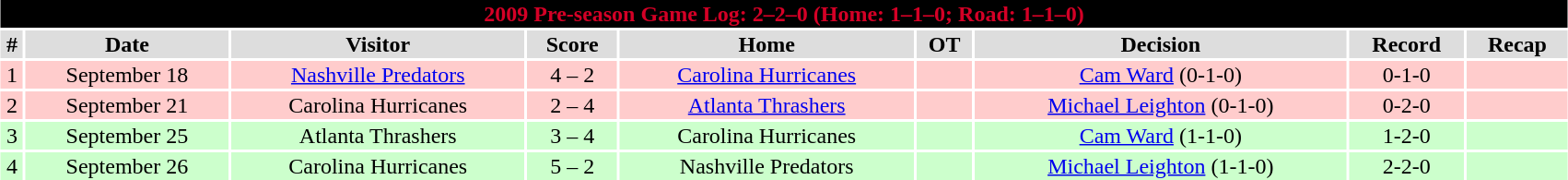<table class="toccolours collapsible"  style="width:90%; clear:both; margin:1.5em auto; text-align:center;">
<tr>
<th colspan=11 style="background:black;color:#d40026;">2009 Pre-season Game Log: 2–2–0 (Home: 1–1–0; Road: 1–1–0)</th>
</tr>
<tr style="text-align:center; background:#ddd;">
<td><strong>#</strong></td>
<td><strong>Date</strong></td>
<td><strong>Visitor</strong></td>
<td><strong>Score</strong></td>
<td><strong>Home</strong></td>
<td><strong>OT</strong></td>
<td><strong>Decision</strong></td>
<td><strong>Record</strong></td>
<td><strong>Recap</strong></td>
</tr>
<tr style="text-align:center; background:#fcc;">
<td>1</td>
<td>September 18</td>
<td><a href='#'>Nashville Predators</a></td>
<td>4 – 2</td>
<td><a href='#'>Carolina Hurricanes</a></td>
<td></td>
<td><a href='#'>Cam Ward</a> (0-1-0)</td>
<td>0-1-0</td>
<td></td>
</tr>
<tr style="text-align:center; background:#fcc;">
<td>2</td>
<td>September 21</td>
<td>Carolina Hurricanes</td>
<td>2 – 4</td>
<td><a href='#'>Atlanta Thrashers</a></td>
<td></td>
<td><a href='#'>Michael Leighton</a> (0-1-0)</td>
<td>0-2-0</td>
<td></td>
</tr>
<tr style="text-align:center; background:#cfc;">
<td>3</td>
<td>September 25</td>
<td>Atlanta Thrashers</td>
<td>3 – 4</td>
<td>Carolina Hurricanes</td>
<td></td>
<td><a href='#'>Cam Ward</a> (1-1-0)</td>
<td>1-2-0</td>
<td></td>
</tr>
<tr style="text-align:center; background:#cfc;">
<td>4</td>
<td>September 26</td>
<td>Carolina Hurricanes</td>
<td>5 – 2</td>
<td>Nashville Predators</td>
<td></td>
<td><a href='#'>Michael Leighton</a> (1-1-0)</td>
<td>2-2-0</td>
<td></td>
</tr>
</table>
